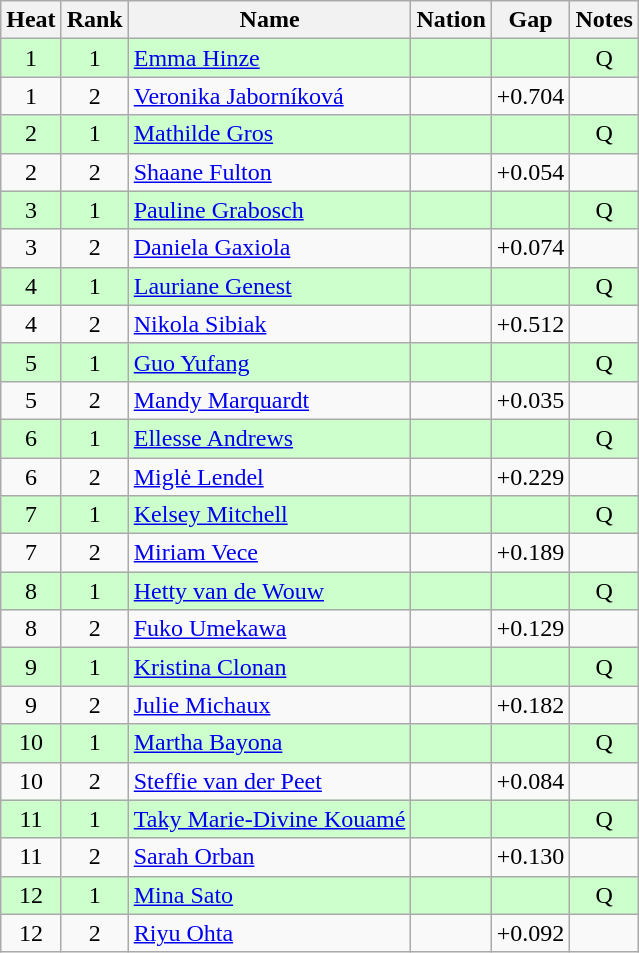<table class="wikitable sortable" style="text-align:center">
<tr>
<th>Heat</th>
<th>Rank</th>
<th>Name</th>
<th>Nation</th>
<th>Gap</th>
<th>Notes</th>
</tr>
<tr bgcolor=ccffcc>
<td>1</td>
<td>1</td>
<td align=left><a href='#'>Emma Hinze</a></td>
<td align=left></td>
<td></td>
<td>Q</td>
</tr>
<tr>
<td>1</td>
<td>2</td>
<td align=left><a href='#'>Veronika Jaborníková</a></td>
<td align=left></td>
<td>+0.704</td>
<td></td>
</tr>
<tr bgcolor=ccffcc>
<td>2</td>
<td>1</td>
<td align=left><a href='#'>Mathilde Gros</a></td>
<td align=left></td>
<td></td>
<td>Q</td>
</tr>
<tr>
<td>2</td>
<td>2</td>
<td align=left><a href='#'>Shaane Fulton</a></td>
<td align=left></td>
<td>+0.054</td>
<td></td>
</tr>
<tr bgcolor=ccffcc>
<td>3</td>
<td>1</td>
<td align=left><a href='#'>Pauline Grabosch</a></td>
<td align=left></td>
<td></td>
<td>Q</td>
</tr>
<tr>
<td>3</td>
<td>2</td>
<td align=left><a href='#'>Daniela Gaxiola</a></td>
<td align=left></td>
<td>+0.074</td>
<td></td>
</tr>
<tr bgcolor=ccffcc>
<td>4</td>
<td>1</td>
<td align=left><a href='#'>Lauriane Genest</a></td>
<td align=left></td>
<td></td>
<td>Q</td>
</tr>
<tr>
<td>4</td>
<td>2</td>
<td align=left><a href='#'>Nikola Sibiak</a></td>
<td align=left></td>
<td>+0.512</td>
<td></td>
</tr>
<tr bgcolor=ccffcc>
<td>5</td>
<td>1</td>
<td align=left><a href='#'>Guo Yufang</a></td>
<td align=left></td>
<td></td>
<td>Q</td>
</tr>
<tr>
<td>5</td>
<td>2</td>
<td align=left><a href='#'>Mandy Marquardt</a></td>
<td align=left></td>
<td>+0.035</td>
<td></td>
</tr>
<tr bgcolor=ccffcc>
<td>6</td>
<td>1</td>
<td align=left><a href='#'>Ellesse Andrews</a></td>
<td align=left></td>
<td></td>
<td>Q</td>
</tr>
<tr>
<td>6</td>
<td>2</td>
<td align=left><a href='#'>Miglė Lendel</a></td>
<td align=left></td>
<td>+0.229</td>
<td></td>
</tr>
<tr bgcolor=ccffcc>
<td>7</td>
<td>1</td>
<td align=left><a href='#'>Kelsey Mitchell</a></td>
<td align=left></td>
<td></td>
<td>Q</td>
</tr>
<tr>
<td>7</td>
<td>2</td>
<td align=left><a href='#'>Miriam Vece</a></td>
<td align=left></td>
<td>+0.189</td>
<td></td>
</tr>
<tr bgcolor=ccffcc>
<td>8</td>
<td>1</td>
<td align=left><a href='#'>Hetty van de Wouw</a></td>
<td align=left></td>
<td></td>
<td>Q</td>
</tr>
<tr>
<td>8</td>
<td>2</td>
<td align=left><a href='#'>Fuko Umekawa</a></td>
<td align=left></td>
<td>+0.129</td>
<td></td>
</tr>
<tr bgcolor=ccffcc>
<td>9</td>
<td>1</td>
<td align=left><a href='#'>Kristina Clonan</a></td>
<td align=left></td>
<td></td>
<td>Q</td>
</tr>
<tr>
<td>9</td>
<td>2</td>
<td align=left><a href='#'>Julie Michaux</a></td>
<td align=left></td>
<td>+0.182</td>
<td></td>
</tr>
<tr bgcolor=ccffcc>
<td>10</td>
<td>1</td>
<td align=left><a href='#'>Martha Bayona</a></td>
<td align=left></td>
<td></td>
<td>Q</td>
</tr>
<tr>
<td>10</td>
<td>2</td>
<td align=left><a href='#'>Steffie van der Peet</a></td>
<td align=left></td>
<td>+0.084</td>
<td></td>
</tr>
<tr bgcolor=ccffcc>
<td>11</td>
<td>1</td>
<td align=left><a href='#'>Taky Marie-Divine Kouamé</a></td>
<td align=left></td>
<td></td>
<td>Q</td>
</tr>
<tr>
<td>11</td>
<td>2</td>
<td align=left><a href='#'>Sarah Orban</a></td>
<td align=left></td>
<td>+0.130</td>
<td></td>
</tr>
<tr bgcolor=ccffcc>
<td>12</td>
<td>1</td>
<td align=left><a href='#'>Mina Sato</a></td>
<td align=left></td>
<td></td>
<td>Q</td>
</tr>
<tr>
<td>12</td>
<td>2</td>
<td align=left><a href='#'>Riyu Ohta</a></td>
<td align=left></td>
<td>+0.092</td>
<td></td>
</tr>
</table>
